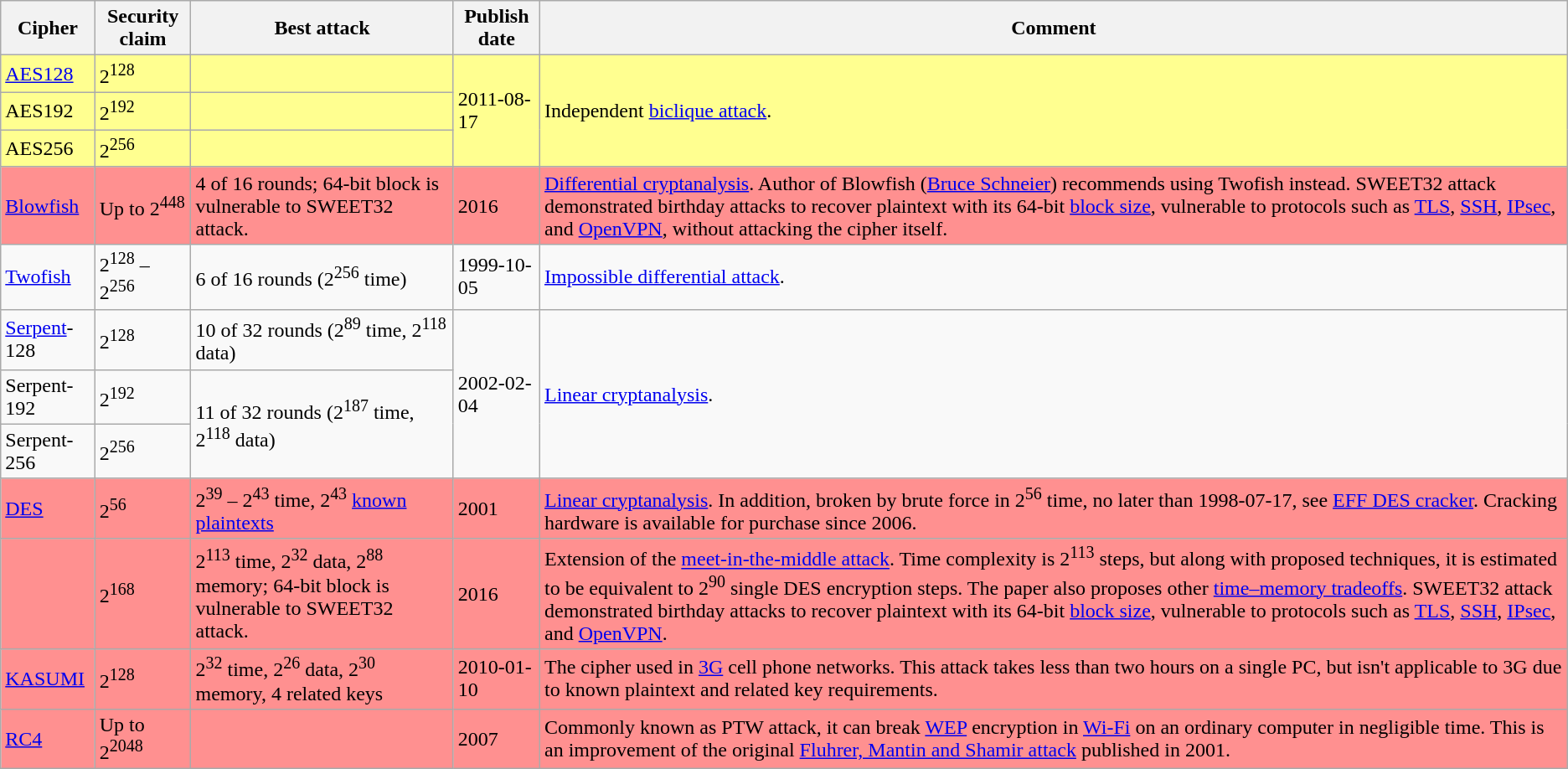<table class="wikitable" border="1">
<tr>
<th>Cipher</th>
<th>Security claim</th>
<th>Best attack</th>
<th>Publish date</th>
<th>Comment</th>
</tr>
<tr style="background: #ffff90; color: black">
<td><a href='#'>AES128</a></td>
<td>2<sup>128</sup></td>
<td></td>
<td rowspan=3>2011-08-17</td>
<td rowspan=3>Independent <a href='#'>biclique attack</a>.</td>
</tr>
<tr style="background: #ffff90; color: black">
<td>AES192</td>
<td>2<sup>192</sup></td>
<td></td>
</tr>
<tr style="background: #ffff90; color: black">
<td>AES256</td>
<td>2<sup>256</sup></td>
<td></td>
</tr>
<tr style="background: #ff9090; color: black">
<td><a href='#'>Blowfish</a></td>
<td>Up to 2<sup>448</sup></td>
<td>4 of 16 rounds; 64-bit block is vulnerable to SWEET32 attack.</td>
<td>2016</td>
<td><a href='#'>Differential cryptanalysis</a>. Author of Blowfish (<a href='#'>Bruce Schneier</a>) recommends using Twofish instead. SWEET32 attack demonstrated birthday attacks to recover plaintext with its 64-bit <a href='#'>block size</a>, vulnerable to protocols such as <a href='#'>TLS</a>, <a href='#'>SSH</a>, <a href='#'>IPsec</a>, and <a href='#'>OpenVPN</a>, without attacking the cipher itself.</td>
</tr>
<tr>
<td><a href='#'>Twofish</a></td>
<td>2<sup>128</sup> – 2<sup>256</sup></td>
<td>6 of 16 rounds (2<sup>256</sup> time)</td>
<td>1999-10-05</td>
<td><a href='#'>Impossible differential attack</a>.</td>
</tr>
<tr>
<td><a href='#'>Serpent</a>-128</td>
<td>2<sup>128</sup></td>
<td>10 of 32 rounds (2<sup>89</sup> time, 2<sup>118</sup> data)</td>
<td rowspan=3>2002-02-04</td>
<td rowspan=3><a href='#'>Linear cryptanalysis</a>.</td>
</tr>
<tr>
<td>Serpent-192</td>
<td>2<sup>192</sup></td>
<td rowspan=2>11 of 32 rounds (2<sup>187</sup> time, 2<sup>118</sup> data)</td>
</tr>
<tr>
<td>Serpent-256</td>
<td>2<sup>256</sup></td>
</tr>
<tr style="background: #ff9090; color: black">
<td><a href='#'>DES</a></td>
<td>2<sup>56</sup></td>
<td>2<sup>39</sup> – 2<sup>43</sup> time, 2<sup>43</sup> <a href='#'>known plaintexts</a></td>
<td>2001</td>
<td><a href='#'>Linear cryptanalysis</a>. In addition, broken by brute force in 2<sup>56</sup> time, no later than 1998-07-17, see <a href='#'>EFF DES cracker</a>. Cracking hardware is available for purchase since 2006.</td>
</tr>
<tr style="background: #ff9090; color: black">
<td></td>
<td>2<sup>168</sup></td>
<td>2<sup>113</sup> time, 2<sup>32</sup> data, 2<sup>88</sup> memory; 64-bit block is vulnerable to SWEET32 attack.</td>
<td>2016</td>
<td>Extension of the <a href='#'>meet-in-the-middle attack</a>. Time complexity is 2<sup>113</sup> steps, but along with proposed techniques, it is estimated to be equivalent to 2<sup>90</sup> single DES encryption steps. The paper also proposes other <a href='#'>time–memory tradeoffs</a>. SWEET32 attack demonstrated birthday attacks to recover plaintext with its 64-bit <a href='#'>block size</a>, vulnerable to protocols such as <a href='#'>TLS</a>, <a href='#'>SSH</a>, <a href='#'>IPsec</a>, and <a href='#'>OpenVPN</a>.</td>
</tr>
<tr style="background: #ff9090; color: black">
<td><a href='#'>KASUMI</a></td>
<td>2<sup>128</sup></td>
<td>2<sup>32</sup> time, 2<sup>26</sup> data, 2<sup>30</sup> memory, 4 related keys</td>
<td>2010-01-10</td>
<td>The cipher used in <a href='#'>3G</a> cell phone networks. This attack takes less than two hours on a single PC, but isn't applicable to 3G due to known plaintext and related key requirements.</td>
</tr>
<tr style="background: #ff9090; color: black">
<td><a href='#'>RC4</a></td>
<td>Up to 2<sup>2048</sup></td>
<td> </td>
<td>2007</td>
<td>Commonly known as PTW attack, it can break <a href='#'>WEP</a> encryption in <a href='#'>Wi-Fi</a> on an ordinary computer in negligible time. This is an improvement of the original <a href='#'>Fluhrer, Mantin and Shamir attack</a> published in 2001.</td>
</tr>
</table>
